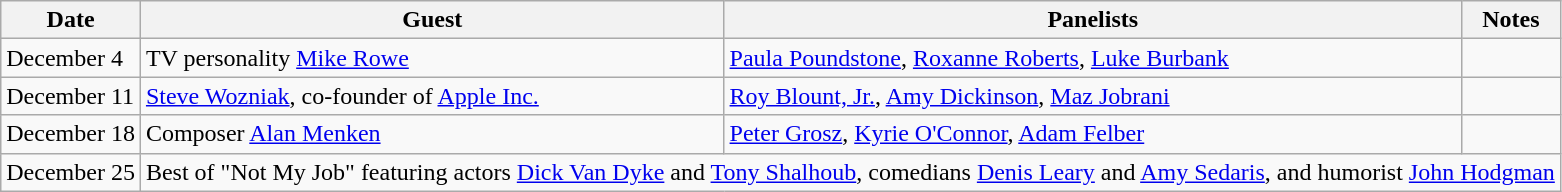<table class="wikitable">
<tr>
<th>Date</th>
<th>Guest</th>
<th>Panelists</th>
<th>Notes</th>
</tr>
<tr>
<td>December 4</td>
<td>TV personality <a href='#'>Mike Rowe</a></td>
<td><a href='#'>Paula Poundstone</a>, <a href='#'>Roxanne Roberts</a>, <a href='#'>Luke Burbank</a></td>
<td></td>
</tr>
<tr>
<td>December 11</td>
<td><a href='#'>Steve Wozniak</a>, co-founder of <a href='#'>Apple Inc.</a></td>
<td><a href='#'>Roy Blount, Jr.</a>, <a href='#'>Amy Dickinson</a>, <a href='#'>Maz Jobrani</a></td>
<td></td>
</tr>
<tr>
<td>December 18</td>
<td>Composer <a href='#'>Alan Menken</a></td>
<td><a href='#'>Peter Grosz</a>, <a href='#'>Kyrie O'Connor</a>, <a href='#'>Adam Felber</a></td>
<td></td>
</tr>
<tr>
<td>December 25</td>
<td colspan="3">Best of "Not My Job" featuring actors <a href='#'>Dick Van Dyke</a> and <a href='#'>Tony Shalhoub</a>, comedians <a href='#'>Denis Leary</a> and <a href='#'>Amy Sedaris</a>, and humorist <a href='#'>John Hodgman</a></td>
</tr>
</table>
